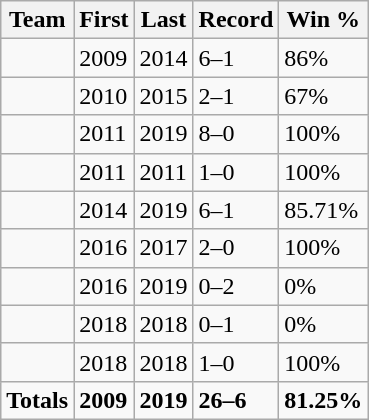<table class="wikitable sortable">
<tr>
<th>Team</th>
<th>First</th>
<th>Last</th>
<th data-sort-type="number">Record</th>
<th data-sort-type="number">Win %</th>
</tr>
<tr>
<td></td>
<td>2009</td>
<td>2014</td>
<td>6–1</td>
<td>86%</td>
</tr>
<tr>
<td></td>
<td>2010</td>
<td>2015</td>
<td>2–1</td>
<td>67%</td>
</tr>
<tr>
<td></td>
<td>2011</td>
<td>2019</td>
<td>8–0</td>
<td>100%</td>
</tr>
<tr>
<td></td>
<td>2011</td>
<td>2011</td>
<td>1–0</td>
<td>100%</td>
</tr>
<tr>
<td></td>
<td>2014</td>
<td>2019</td>
<td>6–1</td>
<td>85.71%</td>
</tr>
<tr>
<td></td>
<td>2016</td>
<td>2017</td>
<td>2–0</td>
<td>100%</td>
</tr>
<tr>
<td></td>
<td>2016</td>
<td>2019</td>
<td>0–2</td>
<td>0%</td>
</tr>
<tr>
<td></td>
<td>2018</td>
<td>2018</td>
<td>0–1</td>
<td>0%</td>
</tr>
<tr>
<td></td>
<td>2018</td>
<td>2018</td>
<td>1–0</td>
<td>100%</td>
</tr>
<tr>
<td><strong>Totals</strong></td>
<td><strong>2009</strong></td>
<td><strong>2019</strong></td>
<td><strong>26–6</strong></td>
<td><strong>81.25%</strong></td>
</tr>
</table>
